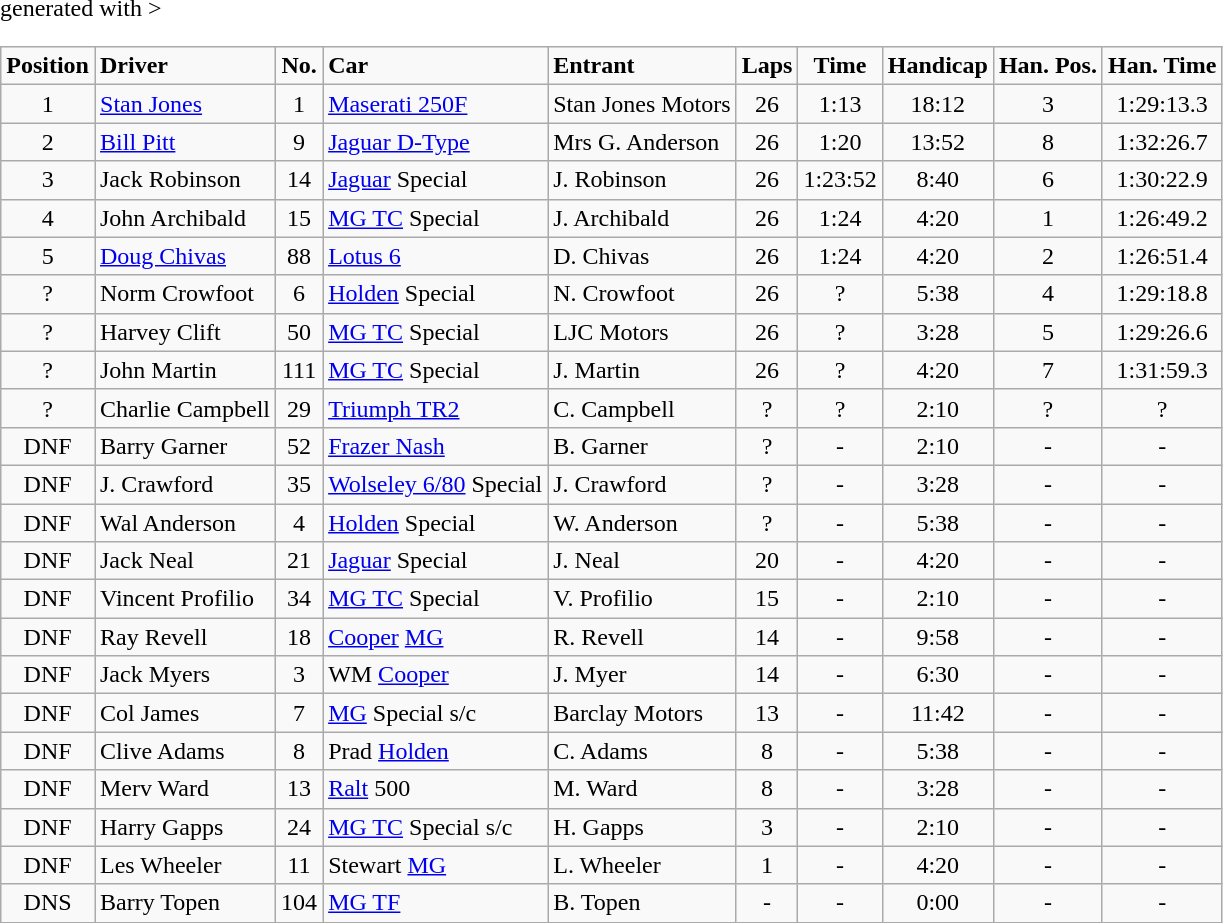<table class="wikitable" <hiddentext>generated with >
<tr style="font-weight:bold">
<td align="center">Position</td>
<td>Driver</td>
<td align="center">No.</td>
<td>Car</td>
<td>Entrant</td>
<td align="center">Laps</td>
<td align="center">Time</td>
<td align="center">Handicap</td>
<td align="center">Han. Pos.</td>
<td align="center">Han. Time</td>
</tr>
<tr>
<td align="center">1</td>
<td><a href='#'>Stan Jones</a></td>
<td align="center">1</td>
<td><a href='#'>Maserati 250F</a></td>
<td>Stan Jones Motors</td>
<td align="center">26</td>
<td align="center">1:13</td>
<td align="center">18:12</td>
<td align="center">3</td>
<td align="center">1:29:13.3</td>
</tr>
<tr>
<td align="center">2</td>
<td><a href='#'>Bill Pitt</a></td>
<td align="center">9</td>
<td><a href='#'>Jaguar D-Type</a></td>
<td>Mrs G. Anderson</td>
<td align="center">26</td>
<td align="center">1:20</td>
<td align="center">13:52</td>
<td align="center">8</td>
<td align="center">1:32:26.7</td>
</tr>
<tr>
<td align="center">3</td>
<td>Jack Robinson</td>
<td align="center">14</td>
<td><a href='#'>Jaguar</a> Special</td>
<td>J. Robinson</td>
<td align="center">26</td>
<td align="center">1:23:52</td>
<td align="center">8:40</td>
<td align="center">6</td>
<td align="center">1:30:22.9</td>
</tr>
<tr>
<td align="center">4</td>
<td>John Archibald</td>
<td align="center">15</td>
<td><a href='#'>MG TC</a> Special</td>
<td>J. Archibald</td>
<td align="center">26</td>
<td align="center">1:24</td>
<td align="center">4:20</td>
<td align="center">1</td>
<td align="center">1:26:49.2</td>
</tr>
<tr>
<td align="center">5</td>
<td><a href='#'>Doug Chivas</a></td>
<td align="center">88</td>
<td><a href='#'>Lotus 6</a></td>
<td>D. Chivas</td>
<td align="center">26</td>
<td align="center">1:24</td>
<td align="center">4:20</td>
<td align="center">2</td>
<td align="center">1:26:51.4</td>
</tr>
<tr>
<td align="center">?</td>
<td>Norm Crowfoot</td>
<td align="center">6</td>
<td><a href='#'>Holden</a> Special</td>
<td>N. Crowfoot</td>
<td align="center">26</td>
<td align="center">?</td>
<td align="center">5:38</td>
<td align="center">4</td>
<td align="center">1:29:18.8</td>
</tr>
<tr>
<td align="center">?</td>
<td>Harvey Clift</td>
<td align="center">50</td>
<td><a href='#'>MG TC</a> Special</td>
<td>LJC Motors</td>
<td align="center">26</td>
<td align="center">?</td>
<td align="center">3:28</td>
<td align="center">5</td>
<td align="center">1:29:26.6</td>
</tr>
<tr>
<td align="center">?</td>
<td>John Martin</td>
<td align="center">111</td>
<td><a href='#'>MG TC</a> Special</td>
<td>J. Martin</td>
<td align="center">26</td>
<td align="center">?</td>
<td align="center">4:20</td>
<td align="center">7</td>
<td align="center">1:31:59.3</td>
</tr>
<tr>
<td align="center">?</td>
<td>Charlie Campbell</td>
<td align="center">29</td>
<td><a href='#'>Triumph TR2</a></td>
<td>C. Campbell</td>
<td align="center">?</td>
<td align="center">?</td>
<td align="center">2:10</td>
<td align="center">?</td>
<td align="center">?</td>
</tr>
<tr>
<td align="center">DNF</td>
<td>Barry Garner</td>
<td align="center">52</td>
<td><a href='#'>Frazer Nash</a></td>
<td>B. Garner</td>
<td align="center">?</td>
<td align="center">-</td>
<td align="center">2:10</td>
<td align="center">-</td>
<td align="center">-</td>
</tr>
<tr>
<td align="center">DNF</td>
<td>J. Crawford</td>
<td align="center">35</td>
<td><a href='#'>Wolseley 6/80</a> Special</td>
<td>J. Crawford</td>
<td align="center">?</td>
<td align="center">-</td>
<td align="center">3:28</td>
<td align="center">-</td>
<td align="center">-</td>
</tr>
<tr>
<td align="center">DNF</td>
<td>Wal Anderson</td>
<td align="center">4</td>
<td><a href='#'>Holden</a> Special</td>
<td>W. Anderson</td>
<td align="center">?</td>
<td align="center">-</td>
<td align="center">5:38</td>
<td align="center">-</td>
<td align="center">-</td>
</tr>
<tr>
<td align="center">DNF</td>
<td>Jack Neal</td>
<td align="center">21</td>
<td><a href='#'>Jaguar</a> Special</td>
<td>J. Neal</td>
<td align="center">20</td>
<td align="center">-</td>
<td align="center">4:20</td>
<td align="center">-</td>
<td align="center">-</td>
</tr>
<tr>
<td align="center">DNF</td>
<td>Vincent Profilio</td>
<td align="center">34</td>
<td><a href='#'>MG TC</a> Special</td>
<td>V. Profilio</td>
<td align="center">15</td>
<td align="center">-</td>
<td align="center">2:10</td>
<td align="center">-</td>
<td align="center">-</td>
</tr>
<tr>
<td align="center">DNF</td>
<td>Ray Revell</td>
<td align="center">18</td>
<td><a href='#'>Cooper</a> <a href='#'>MG</a></td>
<td>R. Revell</td>
<td align="center">14</td>
<td align="center">-</td>
<td align="center">9:58</td>
<td align="center">-</td>
<td align="center">-</td>
</tr>
<tr>
<td align="center">DNF</td>
<td>Jack Myers</td>
<td align="center">3</td>
<td>WM <a href='#'>Cooper</a></td>
<td>J. Myer</td>
<td align="center">14</td>
<td align="center">-</td>
<td align="center">6:30</td>
<td align="center">-</td>
<td align="center">-</td>
</tr>
<tr>
<td align="center">DNF</td>
<td>Col James</td>
<td align="center">7</td>
<td><a href='#'>MG</a> Special s/c</td>
<td>Barclay Motors</td>
<td align="center">13</td>
<td align="center">-</td>
<td align="center">11:42</td>
<td align="center">-</td>
<td align="center">-</td>
</tr>
<tr>
<td align="center">DNF</td>
<td>Clive Adams</td>
<td align="center">8</td>
<td>Prad <a href='#'>Holden</a></td>
<td>C. Adams</td>
<td align="center">8</td>
<td align="center">-</td>
<td align="center">5:38</td>
<td align="center">-</td>
<td align="center">-</td>
</tr>
<tr>
<td align="center">DNF</td>
<td>Merv Ward</td>
<td align="center">13</td>
<td><a href='#'>Ralt</a> 500</td>
<td>M. Ward</td>
<td align="center">8</td>
<td align="center">-</td>
<td align="center">3:28</td>
<td align="center">-</td>
<td align="center">-</td>
</tr>
<tr>
<td align="center">DNF</td>
<td>Harry Gapps</td>
<td align="center">24</td>
<td><a href='#'>MG TC</a> Special s/c</td>
<td>H. Gapps</td>
<td align="center">3</td>
<td align="center">-</td>
<td align="center">2:10</td>
<td align="center">-</td>
<td align="center">-</td>
</tr>
<tr>
<td align="center">DNF</td>
<td>Les Wheeler</td>
<td align="center">11</td>
<td>Stewart <a href='#'>MG</a></td>
<td>L. Wheeler</td>
<td align="center">1</td>
<td align="center">-</td>
<td align="center">4:20</td>
<td align="center">-</td>
<td align="center">-</td>
</tr>
<tr>
<td align="center">DNS</td>
<td>Barry Topen</td>
<td align="center">104</td>
<td><a href='#'>MG TF</a></td>
<td>B. Topen</td>
<td align="center">-</td>
<td align="center">-</td>
<td align="center">0:00</td>
<td align="center">-</td>
<td align="center">-</td>
</tr>
</table>
